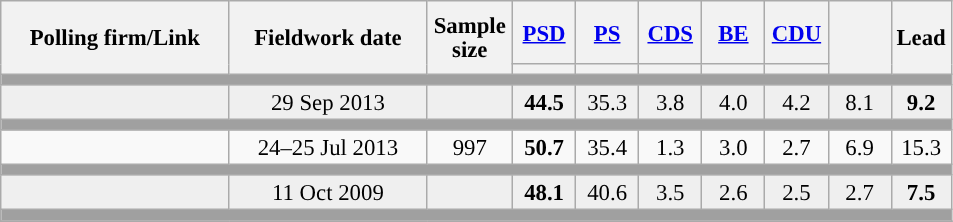<table class="wikitable collapsible sortable" style="text-align:center; font-size:95%; line-height:16px;">
<tr style="height:42px;">
<th style="width:145px;" rowspan="2">Polling firm/Link</th>
<th style="width:125px;" rowspan="2">Fieldwork date</th>
<th class="unsortable" style="width:50px;" rowspan="2">Sample size</th>
<th class="unsortable" style="width:35px;"><a href='#'>PSD</a></th>
<th class="unsortable" style="width:35px;"><a href='#'>PS</a></th>
<th class="unsortable" style="width:35px;"><a href='#'>CDS</a></th>
<th class="unsortable" style="width:35px;"><a href='#'>BE</a></th>
<th class="unsortable" style="width:35px;"><a href='#'>CDU</a></th>
<th class="unsortable" style="width:35px;" rowspan="2"></th>
<th class="unsortable" style="width:30px;" rowspan="2">Lead</th>
</tr>
<tr>
<th class="unsortable" style="color:inherit;background:"></th>
<th class="unsortable" style="color:inherit;background:"></th>
<th class="unsortable" style="color:inherit;background:"></th>
<th class="unsortable" style="color:inherit;background:"></th>
<th class="unsortable" style="color:inherit;background:"></th>
</tr>
<tr>
<td colspan="13" style="background:#A0A0A0"></td>
</tr>
<tr style="background:#EFEFEF;">
<td><strong></strong></td>
<td data-sort-value="2019-10-06">29 Sep 2013</td>
<td></td>
<td><strong>44.5</strong><br></td>
<td>35.3<br></td>
<td>3.8<br></td>
<td>4.0<br></td>
<td>4.2<br></td>
<td>8.1</td>
<td style="background:"><strong>9.2</strong></td>
</tr>
<tr>
<td colspan="13" style="background:#A0A0A0"></td>
</tr>
<tr>
<td align="center"></td>
<td align="center">24–25 Jul 2013</td>
<td>997</td>
<td align="center" ><strong>50.7</strong></td>
<td align="center">35.4</td>
<td align="center">1.3</td>
<td align="center">3.0</td>
<td align="center">2.7</td>
<td align="center">6.9</td>
<td style="background:">15.3</td>
</tr>
<tr>
<td colspan="13" style="background:#A0A0A0"></td>
</tr>
<tr style="background:#EFEFEF;">
<td><strong></strong></td>
<td data-sort-value="2019-10-06">11 Oct 2009</td>
<td></td>
<td><strong>48.1</strong><br></td>
<td>40.6<br></td>
<td>3.5<br></td>
<td>2.6<br></td>
<td>2.5<br></td>
<td>2.7</td>
<td style="background:"><strong>7.5</strong></td>
</tr>
<tr>
<td colspan="13" style="background:#A0A0A0"></td>
</tr>
<tr>
</tr>
</table>
